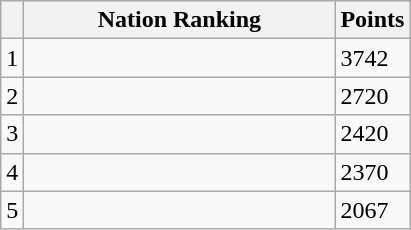<table class="wikitable col3right">
<tr>
<th></th>
<th style="width:200px; white-space:nowrap;">Nation Ranking</th>
<th style="width:20px;">Points</th>
</tr>
<tr>
<td>1</td>
<td></td>
<td>3742</td>
</tr>
<tr>
<td>2</td>
<td></td>
<td>2720</td>
</tr>
<tr>
<td>3</td>
<td></td>
<td>2420</td>
</tr>
<tr>
<td>4</td>
<td></td>
<td>2370</td>
</tr>
<tr>
<td>5</td>
<td></td>
<td>2067</td>
</tr>
</table>
